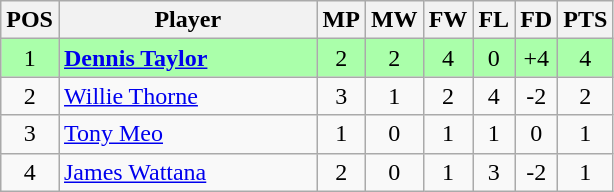<table class="wikitable" style="text-align: center;">
<tr>
<th width=20>POS</th>
<th width=165>Player</th>
<th width=20>MP</th>
<th width=20>MW</th>
<th width=20>FW</th>
<th width=20>FL</th>
<th width=20>FD</th>
<th width=20>PTS</th>
</tr>
<tr style="background:#aaffaa;">
<td>1</td>
<td style="text-align:left;"> <strong><a href='#'>Dennis Taylor</a></strong></td>
<td>2</td>
<td>2</td>
<td>4</td>
<td>0</td>
<td>+4</td>
<td>4</td>
</tr>
<tr>
<td>2</td>
<td style="text-align:left;"> <a href='#'>Willie Thorne</a></td>
<td>3</td>
<td>1</td>
<td>2</td>
<td>4</td>
<td>-2</td>
<td>2</td>
</tr>
<tr>
<td>3</td>
<td style="text-align:left;"> <a href='#'>Tony Meo</a></td>
<td>1</td>
<td>0</td>
<td>1</td>
<td>1</td>
<td>0</td>
<td>1</td>
</tr>
<tr>
<td>4</td>
<td style="text-align:left;"> <a href='#'>James Wattana</a></td>
<td>2</td>
<td>0</td>
<td>1</td>
<td>3</td>
<td>-2</td>
<td>1</td>
</tr>
</table>
